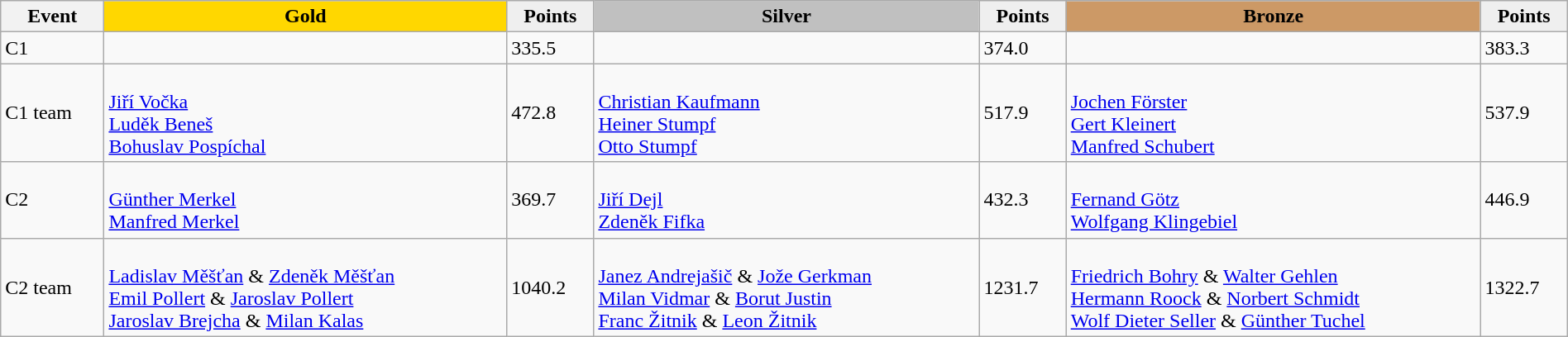<table class="wikitable" width=100%>
<tr>
<th>Event</th>
<td align=center bgcolor="gold"><strong>Gold</strong></td>
<td align=center bgcolor="EFEFEF"><strong>Points</strong></td>
<td align=center bgcolor="silver"><strong>Silver</strong></td>
<td align=center bgcolor="EFEFEF"><strong>Points</strong></td>
<td align=center bgcolor="CC9966"><strong>Bronze</strong></td>
<td align=center bgcolor="EFEFEF"><strong>Points</strong></td>
</tr>
<tr>
<td>C1</td>
<td></td>
<td>335.5</td>
<td></td>
<td>374.0</td>
<td></td>
<td>383.3</td>
</tr>
<tr>
<td>C1 team</td>
<td><br><a href='#'>Jiří Vočka</a><br><a href='#'>Luděk Beneš</a><br><a href='#'>Bohuslav Pospíchal</a></td>
<td>472.8</td>
<td><br><a href='#'>Christian Kaufmann</a><br><a href='#'>Heiner Stumpf</a><br><a href='#'>Otto Stumpf</a></td>
<td>517.9</td>
<td><br><a href='#'>Jochen Förster</a><br><a href='#'>Gert Kleinert</a><br><a href='#'>Manfred Schubert</a></td>
<td>537.9</td>
</tr>
<tr>
<td>C2</td>
<td><br><a href='#'>Günther Merkel</a><br><a href='#'>Manfred Merkel</a></td>
<td>369.7</td>
<td><br><a href='#'>Jiří Dejl</a><br><a href='#'>Zdeněk Fifka</a></td>
<td>432.3</td>
<td><br><a href='#'>Fernand Götz</a><br><a href='#'>Wolfgang Klingebiel</a></td>
<td>446.9</td>
</tr>
<tr>
<td>C2 team</td>
<td><br><a href='#'>Ladislav Měšťan</a> & <a href='#'>Zdeněk Měšťan</a><br><a href='#'>Emil Pollert</a> & <a href='#'>Jaroslav Pollert</a><br><a href='#'>Jaroslav Brejcha</a> & <a href='#'>Milan Kalas</a></td>
<td>1040.2</td>
<td><br><a href='#'>Janez Andrejašič</a> & <a href='#'>Jože Gerkman</a><br><a href='#'>Milan Vidmar</a> & <a href='#'>Borut Justin</a><br><a href='#'>Franc Žitnik</a> & <a href='#'>Leon Žitnik</a></td>
<td>1231.7</td>
<td><br><a href='#'>Friedrich Bohry</a> & <a href='#'>Walter Gehlen</a><br><a href='#'>Hermann Roock</a> & <a href='#'>Norbert Schmidt</a><br><a href='#'>Wolf Dieter Seller</a> & <a href='#'>Günther Tuchel</a></td>
<td>1322.7</td>
</tr>
</table>
